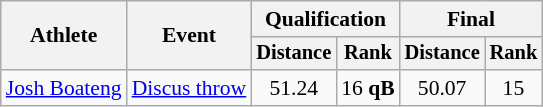<table class="wikitable" style="font-size:90%">
<tr>
<th rowspan=2>Athlete</th>
<th rowspan=2>Event</th>
<th colspan=2>Qualification</th>
<th colspan=2>Final</th>
</tr>
<tr style="font-size:95%">
<th>Distance</th>
<th>Rank</th>
<th>Distance</th>
<th>Rank</th>
</tr>
<tr align=center>
<td align=left><a href='#'>Josh Boateng</a></td>
<td align=left><a href='#'>Discus throw</a></td>
<td>51.24</td>
<td>16 <strong>qB</strong></td>
<td>50.07</td>
<td>15</td>
</tr>
</table>
